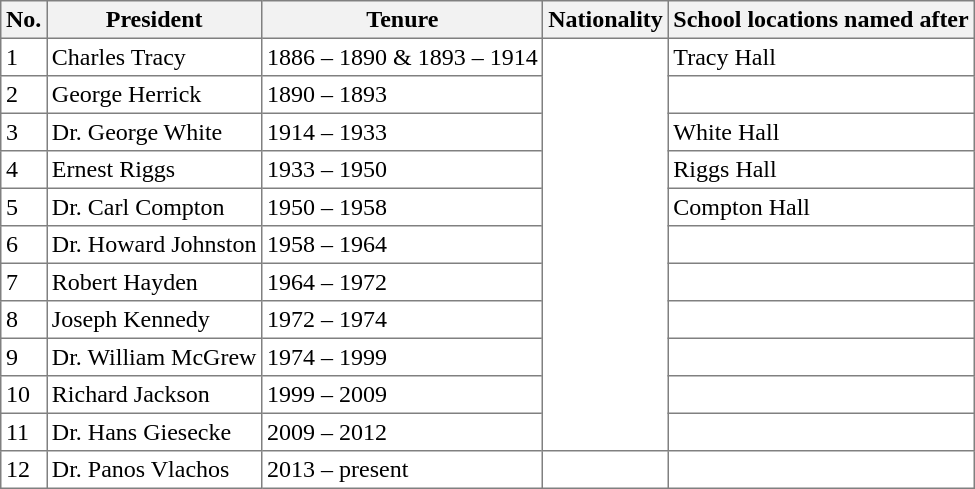<table class="toccolours" sortable border="1" cellpadding="3" style="border-collapse:collapse">
<tr bgcolor=#f2f2f2>
<th>No.</th>
<th align="center">President</th>
<th align="center">Tenure</th>
<th align="center">Nationality</th>
<th align="center">School locations named after</th>
</tr>
<tr>
<td>1</td>
<td>Charles Tracy</td>
<td>1886 – 1890 & 1893 – 1914</td>
<td rowspan="11"></td>
<td>Tracy Hall</td>
</tr>
<tr>
<td>2</td>
<td>George Herrick</td>
<td>1890 – 1893</td>
<td></td>
</tr>
<tr>
<td>3</td>
<td>Dr. George White</td>
<td>1914 – 1933</td>
<td>White Hall</td>
</tr>
<tr>
<td>4</td>
<td>Ernest Riggs</td>
<td>1933 – 1950</td>
<td>Riggs Hall</td>
</tr>
<tr>
<td>5</td>
<td>Dr. Carl Compton</td>
<td>1950 – 1958</td>
<td>Compton Hall</td>
</tr>
<tr>
<td>6</td>
<td>Dr. Howard Johnston</td>
<td>1958 – 1964</td>
<td></td>
</tr>
<tr>
<td>7</td>
<td>Robert Hayden</td>
<td>1964 – 1972</td>
<td></td>
</tr>
<tr>
<td>8</td>
<td>Joseph Kennedy</td>
<td>1972 – 1974</td>
<td></td>
</tr>
<tr>
<td>9</td>
<td>Dr. William McGrew</td>
<td>1974 – 1999</td>
<td></td>
</tr>
<tr>
<td>10</td>
<td>Richard Jackson</td>
<td>1999 – 2009</td>
<td></td>
</tr>
<tr>
<td>11</td>
<td>Dr. Hans Giesecke</td>
<td>2009 – 2012</td>
<td></td>
</tr>
<tr>
<td>12</td>
<td>Dr. Panos Vlachos</td>
<td>2013 – present</td>
<td></td>
<td></td>
</tr>
</table>
